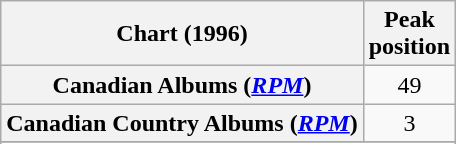<table class="wikitable sortable plainrowheaders" style="text-align:center">
<tr>
<th scope="col">Chart (1996)</th>
<th scope="col">Peak<br>position</th>
</tr>
<tr>
<th scope="row">Canadian Albums (<em><a href='#'>RPM</a></em>)</th>
<td>49</td>
</tr>
<tr>
<th scope="row">Canadian Country Albums (<em><a href='#'>RPM</a></em>)</th>
<td>3</td>
</tr>
<tr>
</tr>
<tr>
</tr>
</table>
